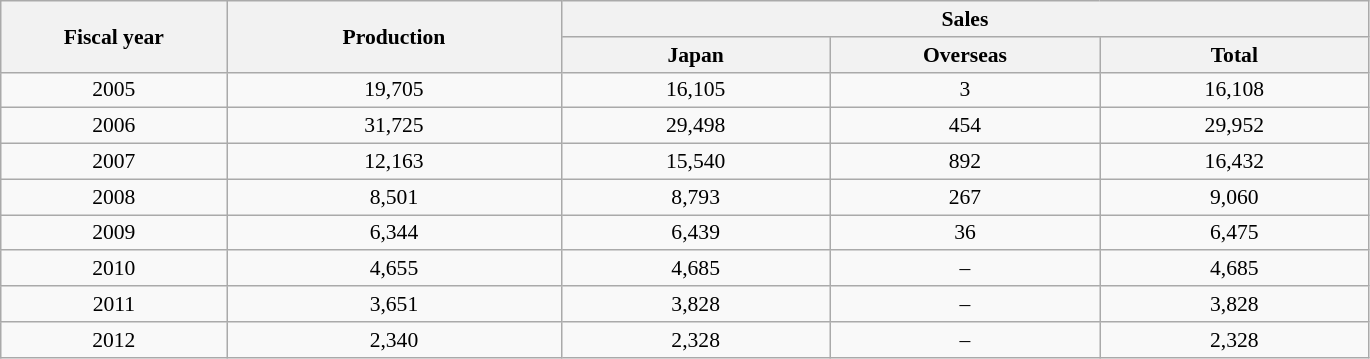<table class="wikitable" style="font-size:90%; text-align:center">
<tr>
<th style="width:10em" rowspan=2>Fiscal year</th>
<th style="width:15em" rowspan=2>Production</th>
<th colspan=3>Sales</th>
</tr>
<tr>
<th style="width:12em">Japan</th>
<th style="width:12em">Overseas</th>
<th style="width:12em">Total</th>
</tr>
<tr>
<td>2005</td>
<td>19,705</td>
<td>16,105</td>
<td>3</td>
<td>16,108</td>
</tr>
<tr>
<td>2006</td>
<td>31,725</td>
<td>29,498</td>
<td>454</td>
<td>29,952</td>
</tr>
<tr>
<td>2007</td>
<td>12,163</td>
<td>15,540</td>
<td>892</td>
<td>16,432</td>
</tr>
<tr>
<td>2008</td>
<td>8,501</td>
<td>8,793</td>
<td>267</td>
<td>9,060</td>
</tr>
<tr>
<td>2009</td>
<td>6,344</td>
<td>6,439</td>
<td>36</td>
<td>6,475</td>
</tr>
<tr>
<td>2010</td>
<td>4,655</td>
<td>4,685</td>
<td>–</td>
<td>4,685</td>
</tr>
<tr>
<td>2011</td>
<td>3,651</td>
<td>3,828</td>
<td>–</td>
<td>3,828</td>
</tr>
<tr>
<td>2012</td>
<td>2,340</td>
<td>2,328</td>
<td>–</td>
<td>2,328</td>
</tr>
</table>
